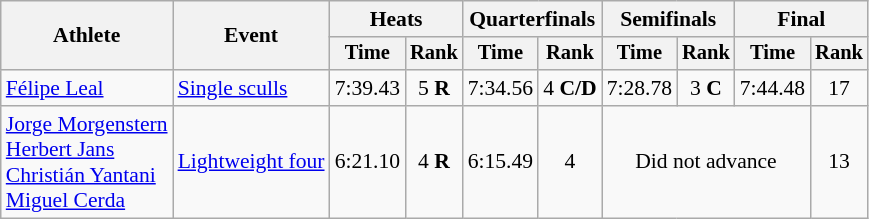<table class="wikitable" style="font-size:90%">
<tr>
<th rowspan="2">Athlete</th>
<th rowspan="2">Event</th>
<th colspan="2">Heats</th>
<th colspan="2">Quarterfinals</th>
<th colspan="2">Semifinals</th>
<th colspan="2">Final</th>
</tr>
<tr style="font-size:95%">
<th>Time</th>
<th>Rank</th>
<th>Time</th>
<th>Rank</th>
<th>Time</th>
<th>Rank</th>
<th>Time</th>
<th>Rank</th>
</tr>
<tr align=center>
<td align=left><a href='#'>Félipe Leal</a></td>
<td align=left><a href='#'>Single sculls</a></td>
<td>7:39.43</td>
<td>5 <strong>R</strong></td>
<td>7:34.56</td>
<td>4 <strong>C/D</strong></td>
<td>7:28.78</td>
<td>3 <strong>C</strong></td>
<td>7:44.48</td>
<td>17</td>
</tr>
<tr align=center>
<td align=left><a href='#'>Jorge Morgenstern</a><br><a href='#'>Herbert Jans</a><br><a href='#'>Christián Yantani</a><br><a href='#'>Miguel Cerda</a></td>
<td align=left><a href='#'>Lightweight four</a></td>
<td>6:21.10</td>
<td>4 <strong>R</strong></td>
<td>6:15.49</td>
<td>4</td>
<td colspan=3>Did not advance</td>
<td>13</td>
</tr>
</table>
